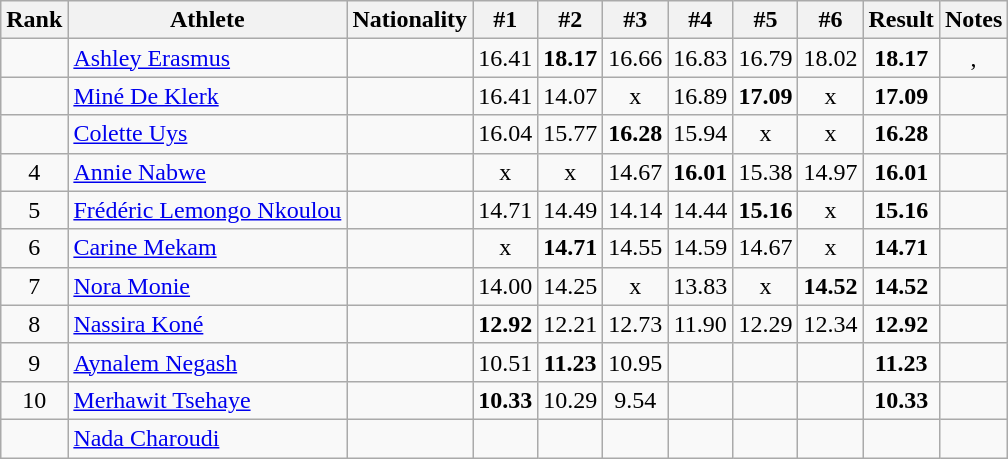<table class="wikitable sortable" style="text-align:center">
<tr>
<th>Rank</th>
<th>Athlete</th>
<th>Nationality</th>
<th>#1</th>
<th>#2</th>
<th>#3</th>
<th>#4</th>
<th>#5</th>
<th>#6</th>
<th>Result</th>
<th>Notes</th>
</tr>
<tr>
<td></td>
<td align="left"><a href='#'>Ashley Erasmus</a></td>
<td align=left></td>
<td>16.41</td>
<td><strong>18.17</strong></td>
<td>16.66</td>
<td>16.83</td>
<td>16.79</td>
<td>18.02</td>
<td><strong>18.17</strong></td>
<td>, </td>
</tr>
<tr>
<td></td>
<td align="left"><a href='#'>Miné De Klerk</a></td>
<td align=left></td>
<td>16.41</td>
<td>14.07</td>
<td>x</td>
<td>16.89</td>
<td><strong>17.09</strong></td>
<td>x</td>
<td><strong>17.09</strong></td>
<td></td>
</tr>
<tr>
<td></td>
<td align="left"><a href='#'>Colette Uys</a></td>
<td align=left></td>
<td>16.04</td>
<td>15.77</td>
<td><strong>16.28</strong></td>
<td>15.94</td>
<td>x</td>
<td>x</td>
<td><strong>16.28</strong></td>
<td></td>
</tr>
<tr>
<td>4</td>
<td align="left"><a href='#'>Annie Nabwe</a></td>
<td align=left></td>
<td>x</td>
<td>x</td>
<td>14.67</td>
<td><strong>16.01</strong></td>
<td>15.38</td>
<td>14.97</td>
<td><strong>16.01</strong></td>
<td></td>
</tr>
<tr>
<td>5</td>
<td align="left"><a href='#'>Frédéric Lemongo Nkoulou</a></td>
<td align=left></td>
<td>14.71</td>
<td>14.49</td>
<td>14.14</td>
<td>14.44</td>
<td><strong>15.16</strong></td>
<td>x</td>
<td><strong>15.16</strong></td>
<td></td>
</tr>
<tr>
<td>6</td>
<td align="left"><a href='#'>Carine Mekam</a></td>
<td align=left></td>
<td>x</td>
<td><strong>14.71</strong></td>
<td>14.55</td>
<td>14.59</td>
<td>14.67</td>
<td>x</td>
<td><strong>14.71</strong></td>
<td></td>
</tr>
<tr>
<td>7</td>
<td align="left"><a href='#'>Nora Monie</a></td>
<td align=left></td>
<td>14.00</td>
<td>14.25</td>
<td>x</td>
<td>13.83</td>
<td>x</td>
<td><strong>14.52</strong></td>
<td><strong>14.52</strong></td>
<td></td>
</tr>
<tr>
<td>8</td>
<td align="left"><a href='#'>Nassira Koné</a></td>
<td align=left></td>
<td><strong>12.92</strong></td>
<td>12.21</td>
<td>12.73</td>
<td>11.90</td>
<td>12.29</td>
<td>12.34</td>
<td><strong>12.92</strong></td>
<td></td>
</tr>
<tr>
<td>9</td>
<td align="left"><a href='#'>Aynalem Negash</a></td>
<td align=left></td>
<td>10.51</td>
<td><strong>11.23</strong></td>
<td>10.95</td>
<td></td>
<td></td>
<td></td>
<td><strong>11.23</strong></td>
<td></td>
</tr>
<tr>
<td>10</td>
<td align="left"><a href='#'>Merhawit Tsehaye</a></td>
<td align=left></td>
<td><strong>10.33</strong></td>
<td>10.29</td>
<td>9.54</td>
<td></td>
<td></td>
<td></td>
<td><strong>10.33</strong></td>
<td></td>
</tr>
<tr>
<td></td>
<td align="left"><a href='#'>Nada Charoudi</a></td>
<td align=left></td>
<td></td>
<td></td>
<td></td>
<td></td>
<td></td>
<td></td>
<td><strong></strong></td>
<td></td>
</tr>
</table>
